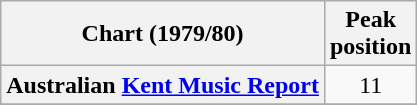<table class="wikitable sortable plainrowheaders">
<tr>
<th scope="col">Chart (1979/80)</th>
<th scope="col">Peak <br>position</th>
</tr>
<tr>
<th scope="row">Australian <a href='#'>Kent Music Report</a></th>
<td style="text-align:center;">11</td>
</tr>
<tr>
</tr>
</table>
